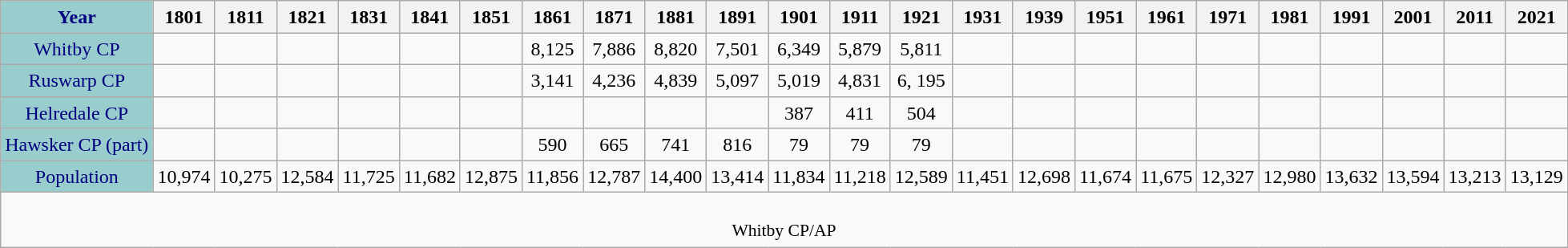<table class="wikitable" style="border:0; text-align:center; line-height:120%;">
<tr>
<th style="background:#9cc; color:navy; height:17px;">Year</th>
<th>1801</th>
<th>1811</th>
<th>1821</th>
<th>1831</th>
<th>1841</th>
<th>1851</th>
<th>1861</th>
<th>1871</th>
<th>1881</th>
<th>1891</th>
<th>1901</th>
<th>1911</th>
<th>1921</th>
<th>1931</th>
<th>1939</th>
<th>1951</th>
<th>1961</th>
<th>1971</th>
<th>1981</th>
<th>1991</th>
<th>2001</th>
<th>2011</th>
<th>2021</th>
</tr>
<tr style="text-align:center;">
<td style="background:#9cc; color:navy; height:17px;">Whitby CP</td>
<td></td>
<td></td>
<td></td>
<td></td>
<td></td>
<td></td>
<td>8,125</td>
<td>7,886</td>
<td>8,820</td>
<td>7,501</td>
<td>6,349</td>
<td>5,879</td>
<td>5,811</td>
<td></td>
<td></td>
<td></td>
<td></td>
<td></td>
<td></td>
<td></td>
<td></td>
<td></td>
<td></td>
</tr>
<tr style="text-align:center;">
<td style="background:#9cc; color:navy; height:17px;">Ruswarp CP</td>
<td></td>
<td></td>
<td></td>
<td></td>
<td></td>
<td></td>
<td>3,141</td>
<td>4,236</td>
<td>4,839</td>
<td>5,097</td>
<td>5,019</td>
<td>4,831</td>
<td>6, 195</td>
<td></td>
<td></td>
<td></td>
<td></td>
<td></td>
<td></td>
<td></td>
<td></td>
<td></td>
<td></td>
</tr>
<tr style="text-align:center;">
<td style="background:#9cc; color:navy; height:17px;">Helredale CP</td>
<td></td>
<td></td>
<td></td>
<td></td>
<td></td>
<td></td>
<td></td>
<td></td>
<td></td>
<td></td>
<td>387</td>
<td>411</td>
<td>504</td>
<td></td>
<td></td>
<td></td>
<td></td>
<td></td>
<td></td>
<td></td>
<td></td>
<td></td>
<td></td>
</tr>
<tr style="text-align:center;">
<td style="background:#9cc; color:navy; height:17px;">Hawsker CP (part)</td>
<td></td>
<td></td>
<td></td>
<td></td>
<td></td>
<td></td>
<td>590</td>
<td>665</td>
<td>741</td>
<td>816</td>
<td>79</td>
<td>79</td>
<td>79</td>
<td></td>
<td></td>
<td></td>
<td></td>
<td></td>
<td></td>
<td></td>
<td></td>
<td></td>
<td></td>
</tr>
<tr style="text-align:center;">
<td style="background:#9cc; color:navy; height:17px;">Population</td>
<td>10,974</td>
<td>10,275</td>
<td>12,584</td>
<td>11,725</td>
<td>11,682</td>
<td>12,875</td>
<td>11,856</td>
<td>12,787</td>
<td>14,400</td>
<td>13,414</td>
<td>11,834</td>
<td>11,218</td>
<td>12,589</td>
<td>11,451</td>
<td>12,698</td>
<td>11,674</td>
<td>11,675</td>
<td>12,327</td>
<td>12,980</td>
<td>13,632</td>
<td>13,594</td>
<td>13,213</td>
<td>13,129</td>
</tr>
<tr>
<td colspan="24" style="text-align:center;font-size:90%;"><br>Whitby CP/AP</td>
</tr>
</table>
